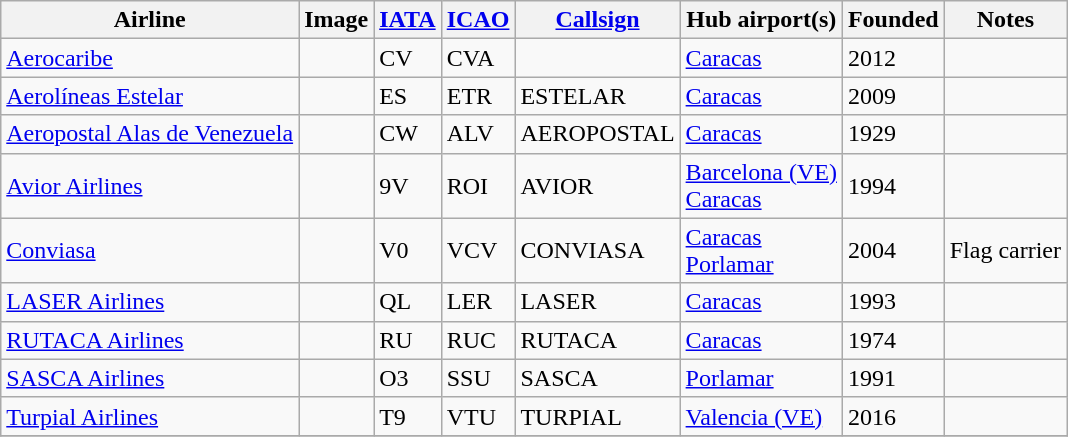<table class="wikitable sortable">
<tr>
<th>Airline</th>
<th>Image</th>
<th><a href='#'>IATA</a></th>
<th><a href='#'>ICAO</a></th>
<th><a href='#'>Callsign</a></th>
<th>Hub airport(s)</th>
<th>Founded</th>
<th class="unsortable">Notes</th>
</tr>
<tr>
<td><a href='#'>Aerocaribe</a></td>
<td></td>
<td>CV</td>
<td>CVA</td>
<td></td>
<td><a href='#'>Caracas</a></td>
<td>2012</td>
<td></td>
</tr>
<tr>
<td><a href='#'>Aerolíneas Estelar</a></td>
<td></td>
<td>ES</td>
<td>ETR</td>
<td>ESTELAR</td>
<td><a href='#'>Caracas</a></td>
<td>2009</td>
<td></td>
</tr>
<tr>
<td><a href='#'>Aeropostal Alas de Venezuela</a></td>
<td></td>
<td>CW</td>
<td>ALV</td>
<td>AEROPOSTAL</td>
<td><a href='#'>Caracas</a></td>
<td>1929</td>
<td></td>
</tr>
<tr>
<td><a href='#'>Avior Airlines</a></td>
<td></td>
<td>9V</td>
<td>ROI</td>
<td>AVIOR</td>
<td><a href='#'>Barcelona (VE)</a><br><a href='#'>Caracas</a></td>
<td>1994</td>
<td></td>
</tr>
<tr>
<td><a href='#'>Conviasa</a></td>
<td></td>
<td>V0</td>
<td>VCV</td>
<td>CONVIASA</td>
<td><a href='#'>Caracas</a><br><a href='#'>Porlamar</a></td>
<td>2004</td>
<td>Flag carrier</td>
</tr>
<tr>
<td><a href='#'>LASER Airlines</a></td>
<td></td>
<td>QL</td>
<td>LER</td>
<td>LASER</td>
<td><a href='#'>Caracas</a></td>
<td>1993</td>
<td></td>
</tr>
<tr>
<td><a href='#'>RUTACA Airlines</a></td>
<td></td>
<td>RU</td>
<td>RUC</td>
<td>RUTACA</td>
<td><a href='#'>Caracas</a></td>
<td>1974</td>
<td></td>
</tr>
<tr>
<td><a href='#'>SASCA Airlines</a></td>
<td></td>
<td>O3</td>
<td>SSU</td>
<td>SASCA</td>
<td><a href='#'>Porlamar</a></td>
<td>1991</td>
<td></td>
</tr>
<tr>
<td><a href='#'>Turpial Airlines</a></td>
<td></td>
<td>T9</td>
<td>VTU</td>
<td>TURPIAL</td>
<td><a href='#'>Valencia (VE)</a></td>
<td>2016</td>
<td></td>
</tr>
<tr>
</tr>
</table>
